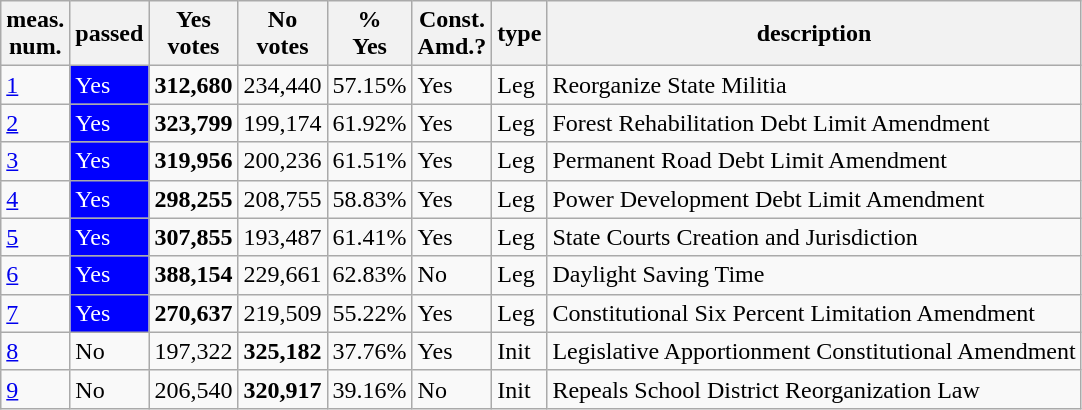<table class="wikitable sortable">
<tr>
<th>meas.<br>num.</th>
<th>passed</th>
<th>Yes<br>votes</th>
<th>No<br>votes</th>
<th>%<br>Yes</th>
<th>Const.<br>Amd.?</th>
<th>type</th>
<th>description</th>
</tr>
<tr>
<td><a href='#'>1</a></td>
<td style="background:blue;color:white">Yes</td>
<td><strong>312,680</strong></td>
<td>234,440</td>
<td>57.15%</td>
<td>Yes</td>
<td>Leg</td>
<td>Reorganize State Militia</td>
</tr>
<tr>
<td><a href='#'>2</a></td>
<td style="background:blue;color:white">Yes</td>
<td><strong>323,799</strong></td>
<td>199,174</td>
<td>61.92%</td>
<td>Yes</td>
<td>Leg</td>
<td>Forest Rehabilitation Debt Limit Amendment</td>
</tr>
<tr>
<td><a href='#'>3</a></td>
<td style="background:blue;color:white">Yes</td>
<td><strong>319,956</strong></td>
<td>200,236</td>
<td>61.51%</td>
<td>Yes</td>
<td>Leg</td>
<td>Permanent Road Debt Limit Amendment</td>
</tr>
<tr>
<td><a href='#'>4</a></td>
<td style="background:blue;color:white">Yes</td>
<td><strong>298,255</strong></td>
<td>208,755</td>
<td>58.83%</td>
<td>Yes</td>
<td>Leg</td>
<td>Power Development Debt Limit Amendment</td>
</tr>
<tr>
<td><a href='#'>5</a></td>
<td style="background:blue;color:white">Yes</td>
<td><strong>307,855</strong></td>
<td>193,487</td>
<td>61.41%</td>
<td>Yes</td>
<td>Leg</td>
<td>State Courts Creation and Jurisdiction</td>
</tr>
<tr>
<td><a href='#'>6</a></td>
<td style="background:blue;color:white">Yes</td>
<td><strong>388,154</strong></td>
<td>229,661</td>
<td>62.83%</td>
<td>No</td>
<td>Leg</td>
<td>Daylight Saving Time</td>
</tr>
<tr>
<td><a href='#'>7</a></td>
<td style="background:blue;color:white">Yes</td>
<td><strong>270,637</strong></td>
<td>219,509</td>
<td>55.22%</td>
<td>Yes</td>
<td>Leg</td>
<td>Constitutional Six Percent Limitation Amendment</td>
</tr>
<tr>
<td><a href='#'>8</a></td>
<td>No</td>
<td>197,322</td>
<td><strong>325,182</strong></td>
<td>37.76%</td>
<td>Yes</td>
<td>Init</td>
<td>Legislative Apportionment Constitutional Amendment</td>
</tr>
<tr>
<td><a href='#'>9</a></td>
<td>No</td>
<td>206,540</td>
<td><strong>320,917</strong></td>
<td>39.16%</td>
<td>No</td>
<td>Init</td>
<td>Repeals School District Reorganization Law</td>
</tr>
</table>
